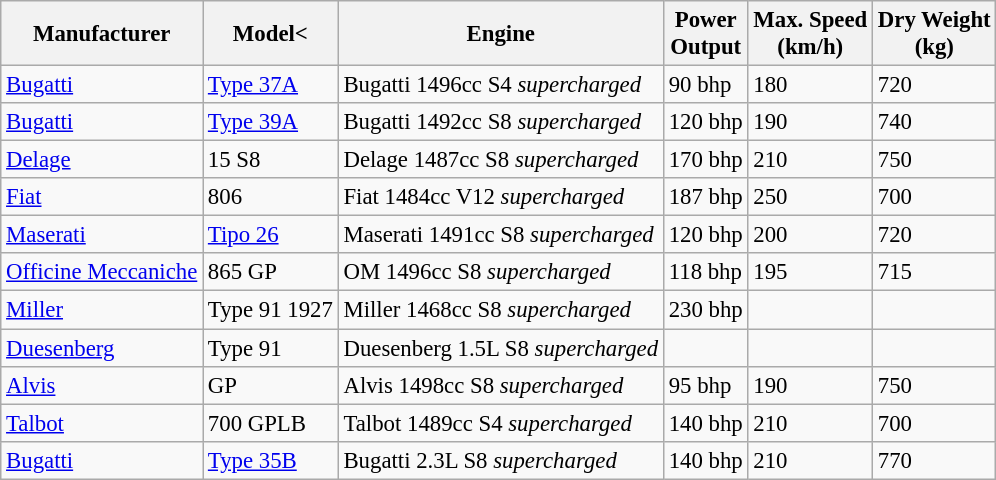<table class="wikitable" style="font-size: 95%;">
<tr>
<th>Manufacturer</th>
<th>Model<</th>
<th>Engine</th>
<th>Power<br>Output</th>
<th>Max. Speed<br> (km/h)</th>
<th>Dry Weight<br> (kg)</th>
</tr>
<tr>
<td> <a href='#'>Bugatti</a></td>
<td><a href='#'>Type 37A</a></td>
<td>Bugatti 1496cc S4 <em>supercharged</em></td>
<td>90 bhp</td>
<td>180</td>
<td>720</td>
</tr>
<tr>
<td> <a href='#'>Bugatti</a></td>
<td><a href='#'>Type 39A</a></td>
<td>Bugatti 1492cc S8 <em>supercharged</em></td>
<td>120 bhp</td>
<td>190</td>
<td>740</td>
</tr>
<tr>
<td> <a href='#'>Delage</a></td>
<td>15 S8</td>
<td>Delage 1487cc S8 <em>supercharged</em></td>
<td>170 bhp</td>
<td>210</td>
<td>750</td>
</tr>
<tr>
<td> <a href='#'>Fiat</a></td>
<td>806</td>
<td>Fiat 1484cc V12 <em>supercharged</em></td>
<td>187 bhp</td>
<td>250</td>
<td>700</td>
</tr>
<tr>
<td> <a href='#'>Maserati</a></td>
<td><a href='#'>Tipo 26</a></td>
<td>Maserati 1491cc S8 <em>supercharged</em></td>
<td>120 bhp</td>
<td>200</td>
<td>720</td>
</tr>
<tr>
<td> <a href='#'>Officine Meccaniche</a></td>
<td>865 GP</td>
<td>OM 1496cc S8 <em>supercharged</em></td>
<td>118 bhp</td>
<td>195</td>
<td>715</td>
</tr>
<tr>
<td> <a href='#'>Miller</a></td>
<td>Type 91 1927</td>
<td>Miller 1468cc S8 <em>supercharged</em></td>
<td>230 bhp</td>
<td></td>
<td></td>
</tr>
<tr>
<td> <a href='#'>Duesenberg</a></td>
<td>Type 91</td>
<td>Duesenberg 1.5L S8 <em>supercharged</em></td>
<td></td>
<td></td>
<td></td>
</tr>
<tr>
<td> <a href='#'>Alvis</a></td>
<td>GP</td>
<td>Alvis 1498cc S8 <em>supercharged</em></td>
<td>95 bhp</td>
<td>190</td>
<td>750</td>
</tr>
<tr>
<td> <a href='#'>Talbot</a></td>
<td>700 GPLB</td>
<td>Talbot 1489cc S4 <em>supercharged</em></td>
<td>140 bhp</td>
<td>210</td>
<td>700</td>
</tr>
<tr>
<td> <a href='#'>Bugatti</a></td>
<td><a href='#'>Type 35B</a></td>
<td>Bugatti 2.3L S8 <em>supercharged</em></td>
<td>140 bhp</td>
<td>210</td>
<td>770</td>
</tr>
</table>
